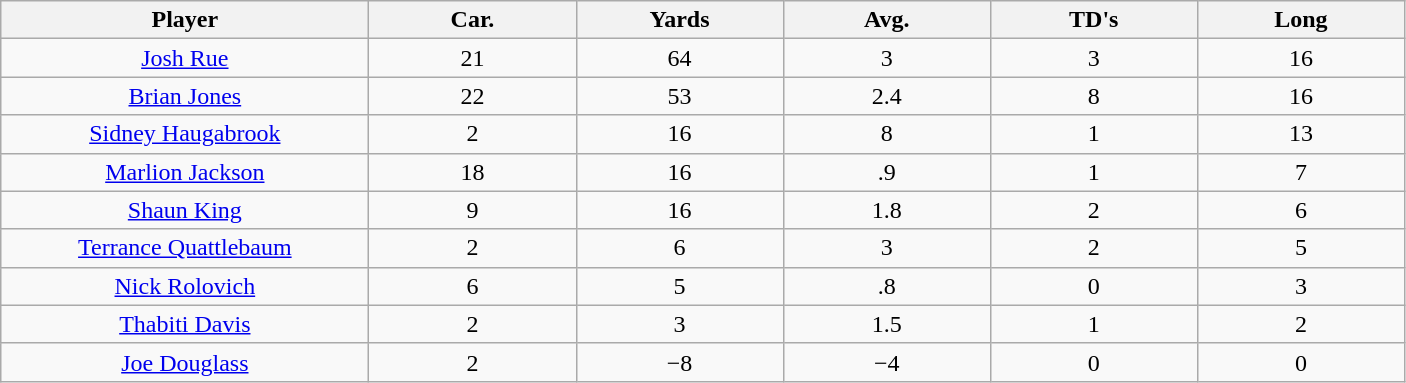<table class="wikitable sortable">
<tr>
<th bgcolor="#DDDDFF" width="16%">Player</th>
<th bgcolor="#DDDDFF" width="9%">Car.</th>
<th bgcolor="#DDDDFF" width="9%">Yards</th>
<th bgcolor="#DDDDFF" width="9%">Avg.</th>
<th bgcolor="#DDDDFF" width="9%">TD's</th>
<th bgcolor="#DDDDFF" width="9%">Long</th>
</tr>
<tr align="center">
<td><a href='#'>Josh Rue</a></td>
<td>21</td>
<td>64</td>
<td>3</td>
<td>3</td>
<td>16</td>
</tr>
<tr align="center">
<td><a href='#'>Brian Jones</a></td>
<td>22</td>
<td>53</td>
<td>2.4</td>
<td>8</td>
<td>16</td>
</tr>
<tr align="center">
<td><a href='#'>Sidney Haugabrook</a></td>
<td>2</td>
<td>16</td>
<td>8</td>
<td>1</td>
<td>13</td>
</tr>
<tr align="center">
<td><a href='#'>Marlion Jackson</a></td>
<td>18</td>
<td>16</td>
<td>.9</td>
<td>1</td>
<td>7</td>
</tr>
<tr align="center">
<td><a href='#'>Shaun King</a></td>
<td>9</td>
<td>16</td>
<td>1.8</td>
<td>2</td>
<td>6</td>
</tr>
<tr align="center">
<td><a href='#'>Terrance Quattlebaum</a></td>
<td>2</td>
<td>6</td>
<td>3</td>
<td>2</td>
<td>5</td>
</tr>
<tr align="center">
<td><a href='#'>Nick Rolovich</a></td>
<td>6</td>
<td>5</td>
<td>.8</td>
<td>0</td>
<td>3</td>
</tr>
<tr align="center">
<td><a href='#'>Thabiti Davis</a></td>
<td>2</td>
<td>3</td>
<td>1.5</td>
<td>1</td>
<td>2</td>
</tr>
<tr align="center">
<td><a href='#'>Joe Douglass</a></td>
<td>2</td>
<td>−8</td>
<td>−4</td>
<td>0</td>
<td>0</td>
</tr>
</table>
